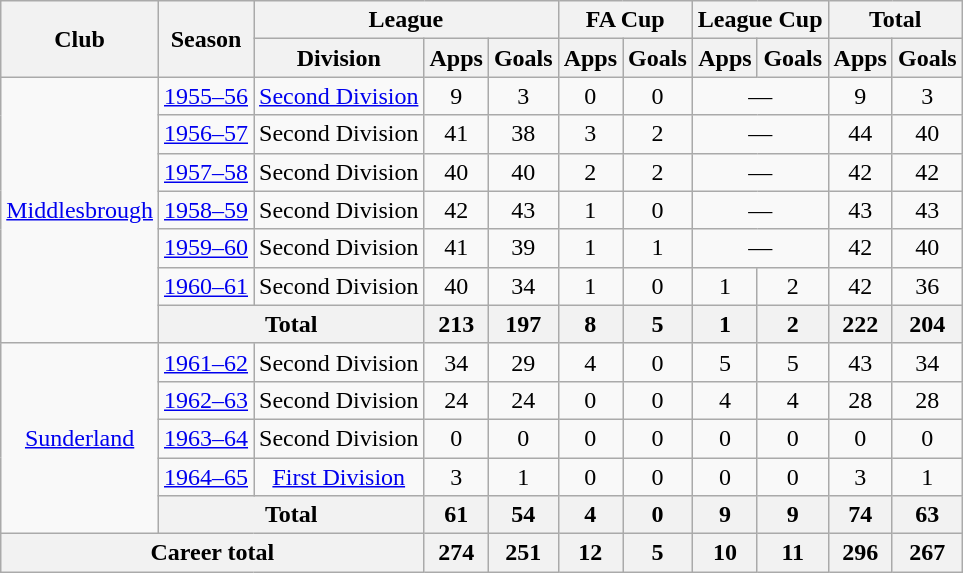<table class="wikitable" style="text-align: center;">
<tr>
<th rowspan="2">Club</th>
<th rowspan="2">Season</th>
<th colspan="3">League</th>
<th colspan="2">FA Cup</th>
<th colspan="2">League Cup</th>
<th colspan="2">Total</th>
</tr>
<tr>
<th>Division</th>
<th>Apps</th>
<th>Goals</th>
<th>Apps</th>
<th>Goals</th>
<th>Apps</th>
<th>Goals</th>
<th>Apps</th>
<th>Goals</th>
</tr>
<tr>
<td rowspan="7"><a href='#'>Middlesbrough</a></td>
<td><a href='#'>1955–56</a></td>
<td><a href='#'>Second Division</a></td>
<td>9</td>
<td>3</td>
<td>0</td>
<td>0</td>
<td colspan="2">—</td>
<td>9</td>
<td>3</td>
</tr>
<tr>
<td><a href='#'>1956–57</a></td>
<td>Second Division</td>
<td>41</td>
<td>38</td>
<td>3</td>
<td>2</td>
<td colspan="2">—</td>
<td>44</td>
<td>40</td>
</tr>
<tr>
<td><a href='#'>1957–58</a></td>
<td>Second Division</td>
<td>40</td>
<td>40</td>
<td>2</td>
<td>2</td>
<td colspan="2">—</td>
<td>42</td>
<td>42</td>
</tr>
<tr>
<td><a href='#'>1958–59</a></td>
<td>Second Division</td>
<td>42</td>
<td>43</td>
<td>1</td>
<td>0</td>
<td colspan="2">—</td>
<td>43</td>
<td>43</td>
</tr>
<tr>
<td><a href='#'>1959–60</a></td>
<td>Second Division</td>
<td>41</td>
<td>39</td>
<td>1</td>
<td>1</td>
<td colspan="2">—</td>
<td>42</td>
<td>40</td>
</tr>
<tr>
<td><a href='#'>1960–61</a></td>
<td>Second Division</td>
<td>40</td>
<td>34</td>
<td>1</td>
<td>0</td>
<td>1</td>
<td>2</td>
<td>42</td>
<td>36</td>
</tr>
<tr>
<th colspan="2">Total</th>
<th>213</th>
<th>197</th>
<th>8</th>
<th>5</th>
<th>1</th>
<th>2</th>
<th>222</th>
<th>204</th>
</tr>
<tr>
<td rowspan="5"><a href='#'>Sunderland</a></td>
<td><a href='#'>1961–62</a></td>
<td>Second Division</td>
<td>34</td>
<td>29</td>
<td>4</td>
<td>0</td>
<td>5</td>
<td>5</td>
<td>43</td>
<td>34</td>
</tr>
<tr>
<td><a href='#'>1962–63</a></td>
<td>Second Division</td>
<td>24</td>
<td>24</td>
<td>0</td>
<td>0</td>
<td>4</td>
<td>4</td>
<td>28</td>
<td>28</td>
</tr>
<tr>
<td><a href='#'>1963–64</a></td>
<td>Second Division</td>
<td>0</td>
<td>0</td>
<td>0</td>
<td>0</td>
<td>0</td>
<td>0</td>
<td>0</td>
<td>0</td>
</tr>
<tr>
<td><a href='#'>1964–65</a></td>
<td><a href='#'>First Division</a></td>
<td>3</td>
<td>1</td>
<td>0</td>
<td>0</td>
<td>0</td>
<td>0</td>
<td>3</td>
<td>1</td>
</tr>
<tr>
<th colspan="2">Total</th>
<th>61</th>
<th>54</th>
<th>4</th>
<th>0</th>
<th>9</th>
<th>9</th>
<th>74</th>
<th>63</th>
</tr>
<tr>
<th colspan="3">Career total</th>
<th>274</th>
<th>251</th>
<th>12</th>
<th>5</th>
<th>10</th>
<th>11</th>
<th>296</th>
<th>267</th>
</tr>
</table>
